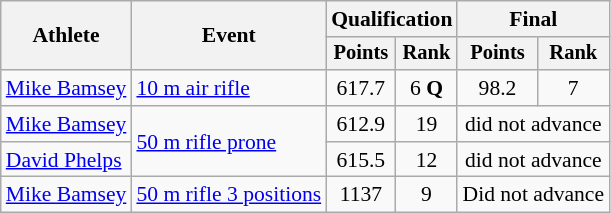<table class="wikitable" style="font-size:90%;">
<tr>
<th rowspan=2>Athlete</th>
<th rowspan=2>Event</th>
<th colspan=2>Qualification</th>
<th colspan=2>Final</th>
</tr>
<tr style="font-size:95%">
<th>Points</th>
<th>Rank</th>
<th>Points</th>
<th>Rank</th>
</tr>
<tr align=center>
<td align=left><a href='#'>Mike Bamsey</a></td>
<td align=left><a href='#'>10 m air rifle</a></td>
<td>617.7</td>
<td>6 <strong>Q</strong></td>
<td>98.2</td>
<td>7</td>
</tr>
<tr align=center>
<td align=left><a href='#'>Mike Bamsey</a></td>
<td align=left rowspan=2><a href='#'>50 m rifle prone</a></td>
<td>612.9</td>
<td>19</td>
<td colspan=2>did not advance</td>
</tr>
<tr align=center>
<td align=left><a href='#'>David Phelps</a></td>
<td>615.5</td>
<td>12</td>
<td colspan=2>did not advance</td>
</tr>
<tr align=center>
<td align=left><a href='#'>Mike Bamsey</a></td>
<td align=left><a href='#'>50 m rifle 3 positions</a></td>
<td>1137</td>
<td>9</td>
<td colspan=2>Did not advance</td>
</tr>
</table>
